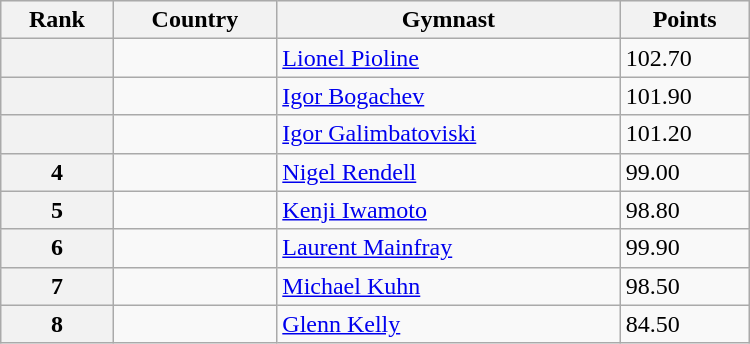<table class="wikitable" width=500>
<tr bgcolor="#efefef">
<th>Rank</th>
<th>Country</th>
<th>Gymnast</th>
<th>Points</th>
</tr>
<tr>
<th></th>
<td></td>
<td><a href='#'>Lionel Pioline</a></td>
<td>102.70</td>
</tr>
<tr>
<th></th>
<td></td>
<td><a href='#'>Igor Bogachev</a></td>
<td>101.90</td>
</tr>
<tr>
<th></th>
<td></td>
<td><a href='#'>Igor Galimbatoviski</a></td>
<td>101.20</td>
</tr>
<tr>
<th>4</th>
<td></td>
<td><a href='#'>Nigel Rendell</a></td>
<td>99.00</td>
</tr>
<tr>
<th>5</th>
<td></td>
<td><a href='#'>Kenji Iwamoto</a></td>
<td>98.80</td>
</tr>
<tr>
<th>6</th>
<td></td>
<td><a href='#'>Laurent Mainfray</a></td>
<td>99.90</td>
</tr>
<tr>
<th>7</th>
<td></td>
<td><a href='#'>Michael Kuhn</a></td>
<td>98.50</td>
</tr>
<tr>
<th>8</th>
<td></td>
<td><a href='#'>Glenn Kelly</a></td>
<td>84.50</td>
</tr>
</table>
